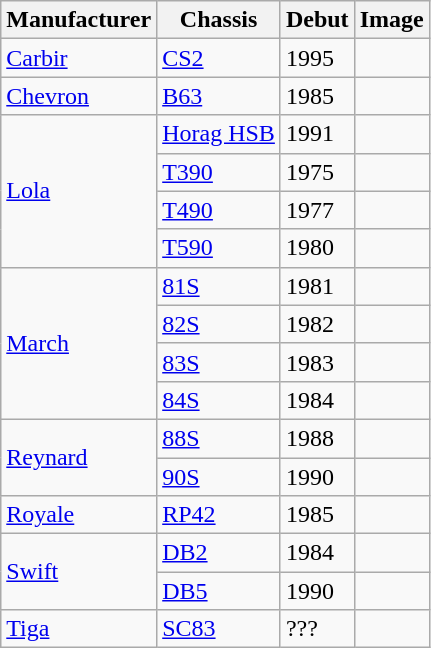<table class="wikitable">
<tr>
<th>Manufacturer</th>
<th>Chassis</th>
<th>Debut</th>
<th>Image</th>
</tr>
<tr>
<td><a href='#'>Carbir</a></td>
<td><a href='#'>CS2</a></td>
<td>1995</td>
<td></td>
</tr>
<tr>
<td><a href='#'>Chevron</a></td>
<td><a href='#'>B63</a></td>
<td>1985</td>
<td></td>
</tr>
<tr>
<td rowspan="4"><a href='#'>Lola</a></td>
<td><a href='#'>Horag HSB</a></td>
<td>1991</td>
<td></td>
</tr>
<tr>
<td><a href='#'>T390</a></td>
<td>1975</td>
<td></td>
</tr>
<tr>
<td><a href='#'>T490</a></td>
<td>1977</td>
<td></td>
</tr>
<tr>
<td><a href='#'>T590</a></td>
<td>1980</td>
<td></td>
</tr>
<tr>
<td rowspan="4"><a href='#'>March</a></td>
<td><a href='#'>81S</a></td>
<td>1981</td>
<td></td>
</tr>
<tr>
<td><a href='#'>82S</a></td>
<td>1982</td>
<td></td>
</tr>
<tr>
<td><a href='#'>83S</a></td>
<td>1983</td>
<td></td>
</tr>
<tr>
<td><a href='#'>84S</a></td>
<td>1984</td>
<td></td>
</tr>
<tr>
<td rowspan="2"><a href='#'>Reynard</a></td>
<td><a href='#'>88S</a></td>
<td>1988</td>
<td></td>
</tr>
<tr>
<td><a href='#'>90S</a></td>
<td>1990</td>
<td></td>
</tr>
<tr>
<td><a href='#'>Royale</a></td>
<td><a href='#'>RP42</a></td>
<td>1985</td>
<td></td>
</tr>
<tr>
<td rowspan="2"><a href='#'>Swift</a></td>
<td><a href='#'>DB2</a></td>
<td>1984</td>
<td></td>
</tr>
<tr>
<td><a href='#'>DB5</a></td>
<td>1990</td>
<td></td>
</tr>
<tr>
<td><a href='#'>Tiga</a></td>
<td><a href='#'>SC83</a></td>
<td>???</td>
<td></td>
</tr>
</table>
